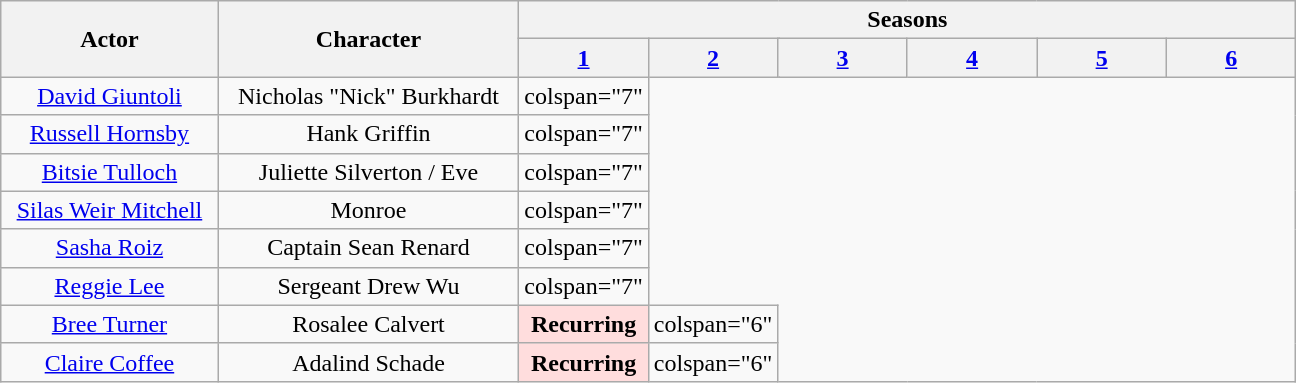<table class="wikitable">
<tr>
<th rowspan="2">Actor</th>
<th rowspan="2">Character</th>
<th colspan="7">Seasons</th>
</tr>
<tr>
<th style="width:10%;"><a href='#'>1</a></th>
<th style="width:10%;" colspan="2"><a href='#'>2</a></th>
<th style="width:10%;"><a href='#'>3</a></th>
<th style="width:10%;"><a href='#'>4</a></th>
<th style="width:10%;"><a href='#'>5</a></th>
<th style="width:10%;"><a href='#'>6</a></th>
</tr>
<tr>
<td style="text-align:center;"><a href='#'>David Giuntoli</a></td>
<td style="text-align:center;">Nicholas "Nick" Burkhardt</td>
<td>colspan="7" </td>
</tr>
<tr>
<td style="text-align:center;"><a href='#'>Russell Hornsby</a></td>
<td style="text-align:center;">Hank Griffin</td>
<td>colspan="7" </td>
</tr>
<tr>
<td style="text-align:center;"><a href='#'>Bitsie Tulloch</a></td>
<td style="text-align:center;">Juliette Silverton / Eve</td>
<td>colspan="7" </td>
</tr>
<tr>
<td style="text-align:center;"><a href='#'>Silas Weir Mitchell</a></td>
<td style="text-align:center;">Monroe</td>
<td>colspan="7" </td>
</tr>
<tr>
<td style="text-align:center;"><a href='#'>Sasha Roiz</a></td>
<td style="text-align:center;">Captain Sean Renard</td>
<td>colspan="7" </td>
</tr>
<tr>
<td style="text-align:center;"><a href='#'>Reggie Lee</a></td>
<td style="text-align:center;">Sergeant Drew Wu</td>
<td>colspan="7" </td>
</tr>
<tr>
<td style="text-align:center;"><a href='#'>Bree Turner</a></td>
<td style="text-align:center;">Rosalee Calvert</td>
<td style="background:#fdd; text-align:center;"><strong>Recurring</strong></td>
<td>colspan="6" </td>
</tr>
<tr>
<td style="text-align:center;"><a href='#'>Claire Coffee</a></td>
<td style="text-align:center;">Adalind Schade</td>
<td style="background:#fdd; text-align:center;"><strong>Recurring</strong></td>
<td>colspan="6" </td>
</tr>
</table>
